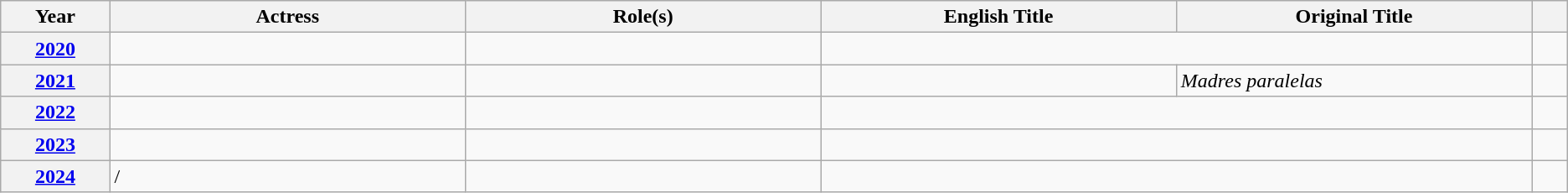<table class="wikitable unsortable">
<tr>
<th scope="col" style="width:3%;">Year</th>
<th scope="col" style="width:10%;">Actress</th>
<th scope="col" style="width:10%;">Role(s)</th>
<th scope="col" style="width:10%;">English Title</th>
<th scope="col" style="width:10%;">Original Title</th>
<th scope="col" style="width:1%;" class="unsortable"></th>
</tr>
<tr>
<th scope="row" style="text-align:center"><a href='#'>2020</a></th>
<td> </td>
<td></td>
<td colspan="2"></td>
<td style="text-align:center"></td>
</tr>
<tr>
<th scope="row" style="text-align:center"><a href='#'>2021</a></th>
<td> </td>
<td></td>
<td></td>
<td><em>Madres paralelas</em></td>
<td style="text-align:center"></td>
</tr>
<tr>
<th scope="row" style="text-align:center"><a href='#'>2022</a></th>
<td> </td>
<td></td>
<td colspan="2"></td>
<td style="text-align:center"></td>
</tr>
<tr>
<th scope="row" style="text-align:center"><a href='#'>2023</a></th>
<td> </td>
<td></td>
<td colspan="2"></td>
<td style="text-align:center"></td>
</tr>
<tr>
<th scope="row" style="text-align:center"><a href='#'>2024</a></th>
<td> /  </td>
<td></td>
<td colspan="2"></td>
<td style="text-align:center"></td>
</tr>
</table>
